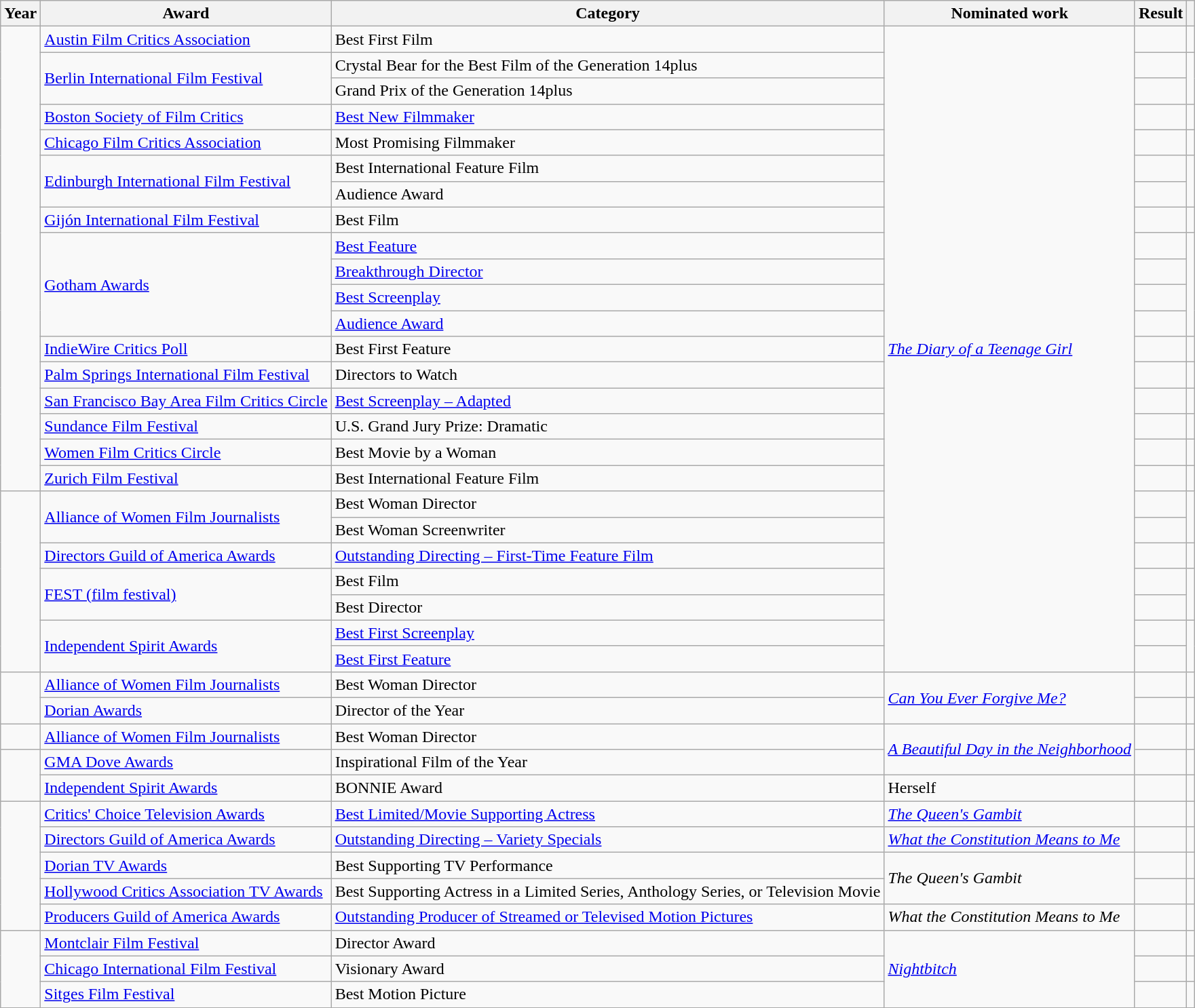<table class="wikitable sortable plainrowheaders">
<tr>
<th scope="col">Year</th>
<th scope="col">Award</th>
<th scope="col">Category</th>
<th scope="col">Nominated work</th>
<th>Result</th>
<th class="unsortable" scope="col"></th>
</tr>
<tr>
<td rowspan="18"></td>
<td><a href='#'>Austin Film Critics Association</a></td>
<td>Best First Film</td>
<td rowspan="25"><em><a href='#'>The Diary of a Teenage Girl</a></em></td>
<td></td>
<td></td>
</tr>
<tr>
<td rowspan="2"><a href='#'>Berlin International Film Festival</a></td>
<td>Crystal Bear for the Best Film of the Generation 14plus</td>
<td></td>
<td rowspan="2"></td>
</tr>
<tr>
<td>Grand Prix of the Generation 14plus</td>
<td></td>
</tr>
<tr>
<td><a href='#'>Boston Society of Film Critics</a></td>
<td><a href='#'>Best New Filmmaker</a></td>
<td></td>
<td></td>
</tr>
<tr>
<td><a href='#'>Chicago Film Critics Association</a></td>
<td>Most Promising Filmmaker</td>
<td></td>
<td></td>
</tr>
<tr>
<td rowspan="2"><a href='#'>Edinburgh International Film Festival</a></td>
<td>Best International Feature Film</td>
<td></td>
<td rowspan="2"></td>
</tr>
<tr>
<td>Audience Award</td>
<td></td>
</tr>
<tr>
<td><a href='#'>Gijón International Film Festival</a></td>
<td>Best Film</td>
<td></td>
<td></td>
</tr>
<tr>
<td rowspan="4"><a href='#'>Gotham Awards</a></td>
<td><a href='#'>Best Feature</a></td>
<td></td>
<td rowspan="4"></td>
</tr>
<tr>
<td><a href='#'>Breakthrough Director</a></td>
<td></td>
</tr>
<tr>
<td><a href='#'>Best Screenplay</a></td>
<td></td>
</tr>
<tr>
<td><a href='#'>Audience Award</a></td>
<td></td>
</tr>
<tr>
<td><a href='#'>IndieWire Critics Poll</a></td>
<td>Best First Feature</td>
<td></td>
<td></td>
</tr>
<tr>
<td><a href='#'>Palm Springs International Film Festival</a></td>
<td>Directors to Watch</td>
<td></td>
<td></td>
</tr>
<tr>
<td><a href='#'>San Francisco Bay Area Film Critics Circle</a></td>
<td><a href='#'>Best Screenplay – Adapted</a></td>
<td></td>
<td></td>
</tr>
<tr>
<td><a href='#'>Sundance Film Festival</a></td>
<td>U.S. Grand Jury Prize: Dramatic</td>
<td></td>
<td></td>
</tr>
<tr>
<td><a href='#'>Women Film Critics Circle</a></td>
<td>Best Movie by a Woman</td>
<td></td>
<td></td>
</tr>
<tr>
<td><a href='#'>Zurich Film Festival</a></td>
<td>Best International Feature Film</td>
<td></td>
<td></td>
</tr>
<tr>
<td rowspan="7"></td>
<td rowspan="2"><a href='#'>Alliance of Women Film Journalists</a></td>
<td>Best Woman Director</td>
<td></td>
<td rowspan="2"></td>
</tr>
<tr>
<td>Best Woman Screenwriter</td>
<td></td>
</tr>
<tr>
<td><a href='#'>Directors Guild of America Awards</a></td>
<td><a href='#'>Outstanding Directing – First-Time Feature Film</a></td>
<td></td>
<td></td>
</tr>
<tr>
<td rowspan="2"><a href='#'>FEST (film festival)</a></td>
<td>Best Film</td>
<td></td>
<td rowspan="2"></td>
</tr>
<tr>
<td>Best Director</td>
<td></td>
</tr>
<tr>
<td rowspan="2"><a href='#'>Independent Spirit Awards</a></td>
<td><a href='#'>Best First Screenplay</a></td>
<td></td>
<td rowspan="2"></td>
</tr>
<tr>
<td><a href='#'>Best First Feature</a></td>
<td></td>
</tr>
<tr>
<td rowspan="2"></td>
<td><a href='#'>Alliance of Women Film Journalists</a></td>
<td>Best Woman Director</td>
<td rowspan="2"><em><a href='#'>Can You Ever Forgive Me?</a></em></td>
<td></td>
<td></td>
</tr>
<tr>
<td><a href='#'>Dorian Awards</a></td>
<td>Director of the Year</td>
<td></td>
<td></td>
</tr>
<tr>
<td></td>
<td><a href='#'>Alliance of Women Film Journalists</a></td>
<td>Best Woman Director</td>
<td rowspan="2"><em><a href='#'>A Beautiful Day in the Neighborhood</a></em></td>
<td></td>
<td></td>
</tr>
<tr>
<td rowspan="2"></td>
<td><a href='#'>GMA Dove Awards</a></td>
<td>Inspirational Film of the Year</td>
<td></td>
<td></td>
</tr>
<tr>
<td><a href='#'>Independent Spirit Awards</a></td>
<td>BONNIE Award</td>
<td>Herself</td>
<td></td>
<td></td>
</tr>
<tr>
<td rowspan="5"></td>
<td><a href='#'>Critics' Choice Television Awards</a></td>
<td><a href='#'>Best Limited/Movie Supporting Actress</a></td>
<td><em><a href='#'>The Queen's Gambit</a></em></td>
<td></td>
<td></td>
</tr>
<tr>
<td><a href='#'>Directors Guild of America Awards</a></td>
<td><a href='#'>Outstanding Directing – Variety Specials</a></td>
<td><em><a href='#'>What the Constitution Means to Me</a></em></td>
<td></td>
<td></td>
</tr>
<tr>
<td><a href='#'>Dorian TV Awards</a></td>
<td>Best Supporting TV Performance</td>
<td rowspan="2"><em>The Queen's Gambit</em></td>
<td></td>
<td></td>
</tr>
<tr>
<td><a href='#'>Hollywood Critics Association TV Awards</a></td>
<td>Best Supporting Actress in a Limited Series, Anthology Series, or Television Movie</td>
<td></td>
<td></td>
</tr>
<tr>
<td><a href='#'>Producers Guild of America Awards</a></td>
<td><a href='#'>Outstanding Producer of Streamed or Televised Motion Pictures</a></td>
<td><em>What the Constitution Means to Me</em></td>
<td></td>
<td></td>
</tr>
<tr>
<td rowspan="3"></td>
<td><a href='#'>Montclair Film Festival</a></td>
<td>Director Award</td>
<td rowspan="3"><em><a href='#'>Nightbitch</a></em></td>
<td></td>
<td></td>
</tr>
<tr>
<td><a href='#'>Chicago International Film Festival</a></td>
<td>Visionary Award</td>
<td></td>
<td></td>
</tr>
<tr>
<td><a href='#'>Sitges Film Festival</a></td>
<td>Best Motion Picture</td>
<td></td>
<td></td>
</tr>
</table>
